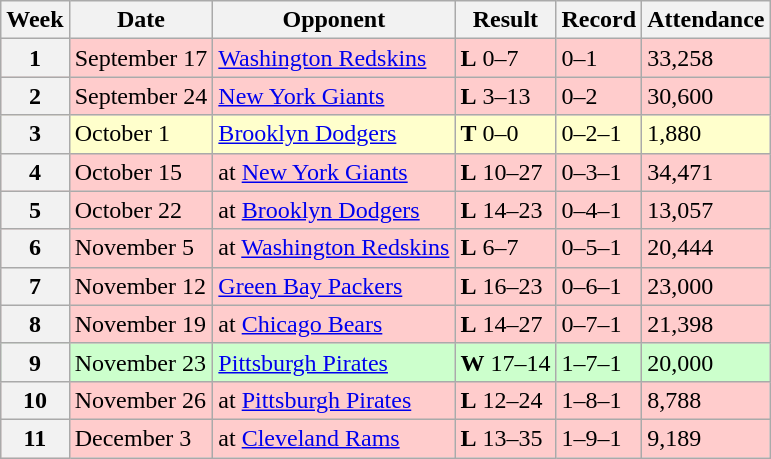<table class="wikitable">
<tr>
<th>Week</th>
<th>Date</th>
<th>Opponent</th>
<th>Result</th>
<th>Record</th>
<th>Attendance</th>
</tr>
<tr style="background:#fcc">
<th>1</th>
<td>September 17</td>
<td><a href='#'>Washington Redskins</a></td>
<td><strong>L</strong> 0–7</td>
<td>0–1</td>
<td>33,258</td>
</tr>
<tr style="background:#fcc">
<th>2</th>
<td>September 24</td>
<td><a href='#'>New York Giants</a></td>
<td><strong>L</strong> 3–13</td>
<td>0–2</td>
<td>30,600</td>
</tr>
<tr style="background:#ffc">
<th>3</th>
<td>October 1</td>
<td><a href='#'>Brooklyn Dodgers</a></td>
<td><strong>T</strong> 0–0</td>
<td>0–2–1</td>
<td>1,880</td>
</tr>
<tr style="background:#fcc">
<th>4</th>
<td>October 15</td>
<td>at <a href='#'>New York Giants</a></td>
<td><strong>L</strong> 10–27</td>
<td>0–3–1</td>
<td>34,471</td>
</tr>
<tr style="background:#fcc">
<th>5</th>
<td>October 22</td>
<td>at <a href='#'>Brooklyn Dodgers</a></td>
<td><strong>L</strong> 14–23</td>
<td>0–4–1</td>
<td>13,057</td>
</tr>
<tr style="background:#fcc">
<th>6</th>
<td>November 5</td>
<td>at <a href='#'>Washington Redskins</a></td>
<td><strong>L</strong> 6–7</td>
<td>0–5–1</td>
<td>20,444</td>
</tr>
<tr style="background:#fcc">
<th>7</th>
<td>November 12</td>
<td><a href='#'>Green Bay Packers</a></td>
<td><strong>L</strong> 16–23</td>
<td>0–6–1</td>
<td>23,000</td>
</tr>
<tr style="background:#fcc">
<th>8</th>
<td>November 19</td>
<td>at <a href='#'>Chicago Bears</a></td>
<td><strong>L</strong> 14–27</td>
<td>0–7–1</td>
<td>21,398</td>
</tr>
<tr style="background:#cfc">
<th>9</th>
<td>November 23</td>
<td><a href='#'>Pittsburgh Pirates</a></td>
<td><strong>W</strong> 17–14</td>
<td>1–7–1</td>
<td>20,000</td>
</tr>
<tr style="background:#fcc">
<th>10</th>
<td>November 26</td>
<td>at <a href='#'>Pittsburgh Pirates</a></td>
<td><strong>L</strong> 12–24</td>
<td>1–8–1</td>
<td>8,788</td>
</tr>
<tr style="background:#fcc">
<th>11</th>
<td>December 3</td>
<td>at <a href='#'>Cleveland Rams</a></td>
<td><strong>L</strong> 13–35</td>
<td>1–9–1</td>
<td>9,189</td>
</tr>
</table>
